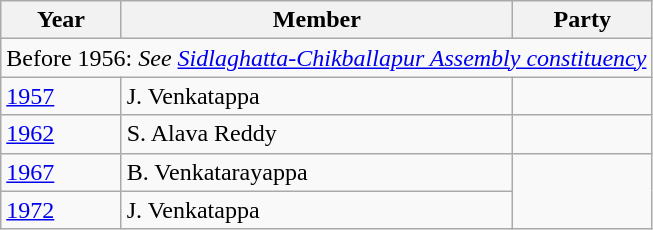<table class="wikitable sortable">
<tr>
<th>Year</th>
<th>Member</th>
<th colspan=2>Party</th>
</tr>
<tr>
<td colspan=4>Before 1956: <em>See <a href='#'>Sidlaghatta-Chikballapur Assembly constituency</a></em></td>
</tr>
<tr>
<td><a href='#'>1957</a></td>
<td>J. Venkatappa</td>
<td></td>
</tr>
<tr>
<td><a href='#'>1962</a></td>
<td>S. Alava Reddy</td>
<td></td>
</tr>
<tr>
<td><a href='#'>1967</a></td>
<td>B. Venkatarayappa</td>
</tr>
<tr>
<td><a href='#'>1972</a></td>
<td>J. Venkatappa</td>
</tr>
</table>
